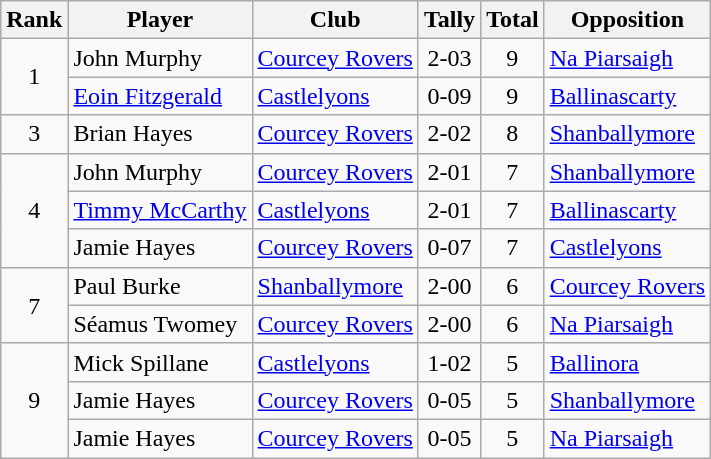<table class="wikitable">
<tr>
<th>Rank</th>
<th>Player</th>
<th>Club</th>
<th>Tally</th>
<th>Total</th>
<th>Opposition</th>
</tr>
<tr>
<td rowspan="2" style="text-align:center;">1</td>
<td>John Murphy</td>
<td><a href='#'>Courcey Rovers</a></td>
<td align=center>2-03</td>
<td align=center>9</td>
<td><a href='#'>Na Piarsaigh</a></td>
</tr>
<tr>
<td><a href='#'>Eoin Fitzgerald</a></td>
<td><a href='#'>Castlelyons</a></td>
<td align=center>0-09</td>
<td align=center>9</td>
<td><a href='#'>Ballinascarty</a></td>
</tr>
<tr>
<td rowspan="1" style="text-align:center;">3</td>
<td>Brian Hayes</td>
<td><a href='#'>Courcey Rovers</a></td>
<td align=center>2-02</td>
<td align=center>8</td>
<td><a href='#'>Shanballymore</a></td>
</tr>
<tr>
<td rowspan="3" style="text-align:center;">4</td>
<td>John Murphy</td>
<td><a href='#'>Courcey Rovers</a></td>
<td align=center>2-01</td>
<td align=center>7</td>
<td><a href='#'>Shanballymore</a></td>
</tr>
<tr>
<td><a href='#'>Timmy McCarthy</a></td>
<td><a href='#'>Castlelyons</a></td>
<td align=center>2-01</td>
<td align=center>7</td>
<td><a href='#'>Ballinascarty</a></td>
</tr>
<tr>
<td>Jamie Hayes</td>
<td><a href='#'>Courcey Rovers</a></td>
<td align=center>0-07</td>
<td align=center>7</td>
<td><a href='#'>Castlelyons</a></td>
</tr>
<tr>
<td rowspan="2" style="text-align:center;">7</td>
<td>Paul Burke</td>
<td><a href='#'>Shanballymore</a></td>
<td align=center>2-00</td>
<td align=center>6</td>
<td><a href='#'>Courcey Rovers</a></td>
</tr>
<tr>
<td>Séamus Twomey</td>
<td><a href='#'>Courcey Rovers</a></td>
<td align=center>2-00</td>
<td align=center>6</td>
<td><a href='#'>Na Piarsaigh</a></td>
</tr>
<tr>
<td rowspan="3" style="text-align:center;">9</td>
<td>Mick Spillane</td>
<td><a href='#'>Castlelyons</a></td>
<td align=center>1-02</td>
<td align=center>5</td>
<td><a href='#'>Ballinora</a></td>
</tr>
<tr>
<td>Jamie Hayes</td>
<td><a href='#'>Courcey Rovers</a></td>
<td align=center>0-05</td>
<td align=center>5</td>
<td><a href='#'>Shanballymore</a></td>
</tr>
<tr>
<td>Jamie Hayes</td>
<td><a href='#'>Courcey Rovers</a></td>
<td align=center>0-05</td>
<td align=center>5</td>
<td><a href='#'>Na Piarsaigh</a></td>
</tr>
</table>
